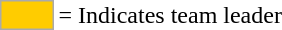<table>
<tr>
<td style="background-color:#FFCC00; border:1px solid #aaaaaa; width:2em;"></td>
<td>= Indicates team leader</td>
</tr>
</table>
